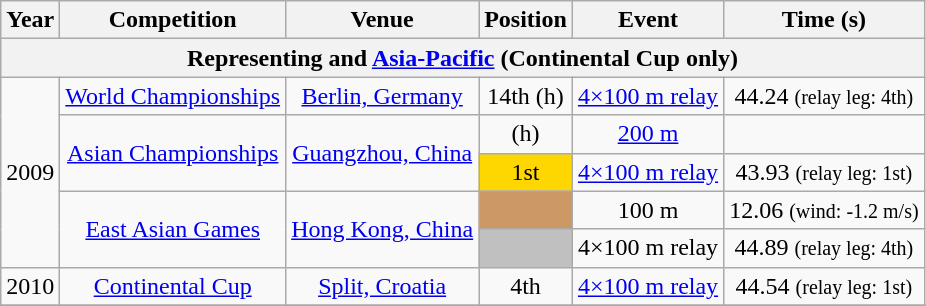<table class="wikitable sortable" style=text-align:center>
<tr>
<th>Year</th>
<th>Competition</th>
<th>Venue</th>
<th>Position</th>
<th>Event</th>
<th>Time (s)</th>
</tr>
<tr>
<th colspan="7">Representing  and  <a href='#'>Asia-Pacific</a> (Continental Cup only)</th>
</tr>
<tr>
<td rowspan=5>2009</td>
<td><a href='#'>World Championships</a></td>
<td><a href='#'>Berlin, Germany</a></td>
<td>14th (h)</td>
<td><a href='#'>4×100 m relay</a></td>
<td>44.24 <small>(relay leg: 4th)</small></td>
</tr>
<tr>
<td rowspan=2><a href='#'>Asian Championships</a></td>
<td rowspan=2><a href='#'>Guangzhou, China</a></td>
<td> (h)</td>
<td><a href='#'>200 m</a></td>
<td></td>
</tr>
<tr>
<td bgcolor="gold">1st</td>
<td><a href='#'>4×100 m relay</a></td>
<td>43.93 <small>(relay leg: 1st)</small></td>
</tr>
<tr>
<td rowspan=2><a href='#'>East Asian Games</a></td>
<td rowspan=2><a href='#'>Hong Kong, China</a></td>
<td bgcolor="cc9966"></td>
<td>100 m</td>
<td>12.06 <small>(wind: -1.2 m/s)</small></td>
</tr>
<tr>
<td bgcolor="silver"></td>
<td>4×100 m relay</td>
<td>44.89 <small>(relay leg: 4th)</small></td>
</tr>
<tr>
<td>2010</td>
<td><a href='#'>Continental Cup</a></td>
<td><a href='#'>Split, Croatia</a></td>
<td>4th</td>
<td><a href='#'>4×100 m relay</a></td>
<td>44.54 <small>(relay leg: 1st)</small></td>
</tr>
<tr>
</tr>
</table>
